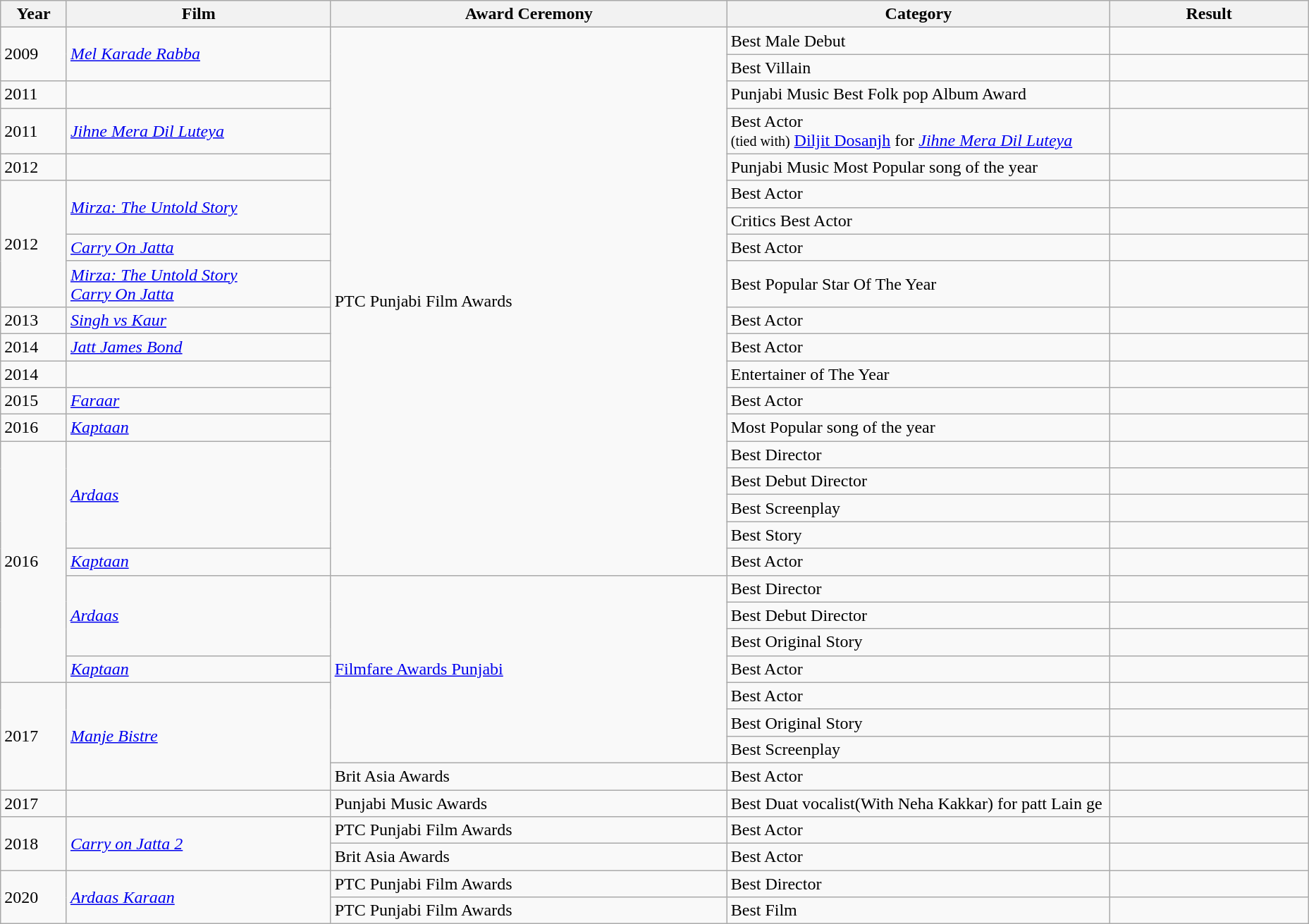<table class="wikitable plainrowheaders">
<tr>
<th width=5%>Year</th>
<th style="width:20%;">Film</th>
<th style="width:30%;">Award Ceremony</th>
<th style="width:29%;">Category</th>
<th style="width:15%;">Result</th>
</tr>
<tr>
<td rowspan="2">2009</td>
<td rowspan="2"><em><a href='#'>Mel Karade Rabba</a></em></td>
<td rowspan="19">PTC Punjabi Film Awards</td>
<td>Best Male Debut</td>
<td></td>
</tr>
<tr>
<td>Best Villain</td>
<td></td>
</tr>
<tr>
<td>2011</td>
<td></td>
<td>Punjabi Music Best Folk pop Album Award</td>
<td></td>
</tr>
<tr>
<td>2011</td>
<td><em><a href='#'>Jihne Mera Dil Luteya</a></em></td>
<td>Best Actor<br> <small>(tied with)</small> <a href='#'>Diljit Dosanjh</a> for <em><a href='#'>Jihne Mera Dil Luteya</a></em></td>
<td></td>
</tr>
<tr>
<td>2012</td>
<td></td>
<td>Punjabi Music Most Popular song of the year</td>
<td></td>
</tr>
<tr>
<td rowspan="4">2012</td>
<td rowspan="2"><em><a href='#'>Mirza: The Untold Story</a></em></td>
<td>Best Actor</td>
<td></td>
</tr>
<tr>
<td>Critics Best Actor</td>
<td></td>
</tr>
<tr>
<td><em><a href='#'>Carry On Jatta</a></em></td>
<td>Best Actor</td>
<td></td>
</tr>
<tr>
<td><em><a href='#'>Mirza: The Untold Story</a></em><br><em><a href='#'>Carry On Jatta</a></em></td>
<td>Best Popular Star Of The Year</td>
<td></td>
</tr>
<tr>
<td>2013</td>
<td><em><a href='#'>Singh vs Kaur</a></em></td>
<td>Best Actor</td>
<td></td>
</tr>
<tr>
<td>2014</td>
<td><em><a href='#'>Jatt James Bond</a></em></td>
<td>Best Actor</td>
<td></td>
</tr>
<tr>
<td>2014</td>
<td></td>
<td>Entertainer of The Year</td>
<td></td>
</tr>
<tr>
<td>2015</td>
<td><em><a href='#'>Faraar</a></em></td>
<td>Best Actor</td>
<td></td>
</tr>
<tr>
<td>2016</td>
<td><em><a href='#'>Kaptaan</a></em></td>
<td>Most Popular song of the year</td>
<td></td>
</tr>
<tr>
<td rowspan="9">2016</td>
<td rowspan="4"><em><a href='#'>Ardaas</a></em></td>
<td>Best Director</td>
<td></td>
</tr>
<tr>
<td>Best Debut Director</td>
<td></td>
</tr>
<tr>
<td>Best Screenplay</td>
<td></td>
</tr>
<tr>
<td>Best Story</td>
<td></td>
</tr>
<tr>
<td><em><a href='#'>Kaptaan</a></em></td>
<td>Best Actor</td>
<td></td>
</tr>
<tr>
<td rowspan="3"><em><a href='#'>Ardaas</a></em></td>
<td rowspan="7"><a href='#'>Filmfare Awards Punjabi</a></td>
<td>Best Director</td>
<td></td>
</tr>
<tr>
<td>Best Debut Director</td>
<td></td>
</tr>
<tr>
<td>Best Original Story</td>
<td></td>
</tr>
<tr>
<td><em><a href='#'>Kaptaan</a></em></td>
<td>Best Actor</td>
<td></td>
</tr>
<tr>
<td rowspan="4">2017</td>
<td rowspan="4"><em><a href='#'>Manje Bistre</a></em></td>
<td>Best Actor</td>
<td></td>
</tr>
<tr>
<td>Best Original Story</td>
<td></td>
</tr>
<tr>
<td>Best Screenplay</td>
<td></td>
</tr>
<tr>
<td>Brit Asia Awards</td>
<td>Best Actor</td>
<td></td>
</tr>
<tr>
<td>2017</td>
<td></td>
<td>Punjabi Music Awards</td>
<td>Best Duat vocalist(With Neha Kakkar) for patt Lain ge</td>
<td></td>
</tr>
<tr>
<td rowspan="2">2018</td>
<td rowspan="2"><em><a href='#'>Carry on Jatta 2</a></em></td>
<td>PTC Punjabi Film Awards</td>
<td>Best Actor</td>
<td></td>
</tr>
<tr>
<td>Brit Asia Awards</td>
<td>Best Actor</td>
<td></td>
</tr>
<tr>
<td rowspan="2">2020</td>
<td rowspan="2"><em><a href='#'>Ardaas Karaan</a></em></td>
<td>PTC Punjabi Film Awards</td>
<td>Best Director</td>
<td></td>
</tr>
<tr>
<td>PTC Punjabi Film Awards</td>
<td>Best Film</td>
<td></td>
</tr>
</table>
